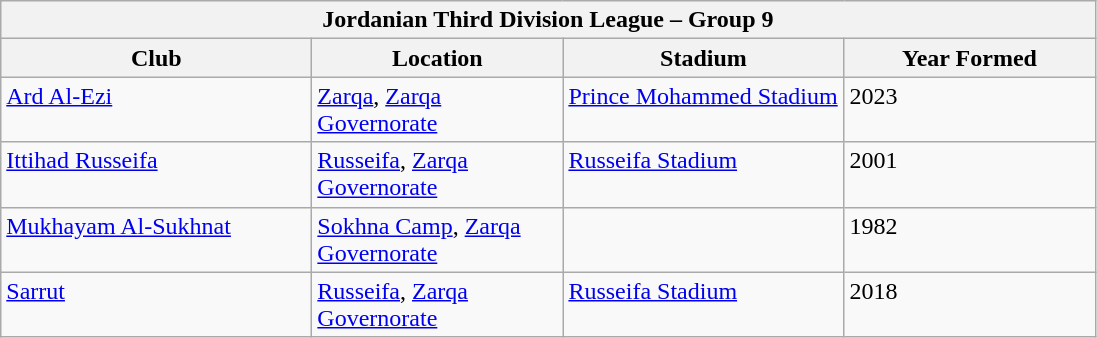<table class="wikitable">
<tr>
<th colspan="4">Jordanian Third Division League – Group 9</th>
</tr>
<tr>
<th style="width:200px;">Club</th>
<th style="width:160px;">Location</th>
<th style="width:180px;">Stadium</th>
<th style="width:160px;">Year Formed</th>
</tr>
<tr style="vertical-align:top;">
<td><a href='#'>Ard Al-Ezi</a></td>
<td><a href='#'>Zarqa</a>, <a href='#'>Zarqa Governorate</a></td>
<td><a href='#'>Prince Mohammed Stadium</a></td>
<td>2023</td>
</tr>
<tr style="vertical-align:top;">
<td><a href='#'>Ittihad Russeifa</a></td>
<td><a href='#'>Russeifa</a>, <a href='#'>Zarqa Governorate</a></td>
<td><a href='#'>Russeifa Stadium</a></td>
<td>2001</td>
</tr>
<tr style="vertical-align:top;">
<td><a href='#'>Mukhayam Al-Sukhnat</a></td>
<td><a href='#'>Sokhna Camp</a>, <a href='#'>Zarqa Governorate</a></td>
<td></td>
<td>1982</td>
</tr>
<tr style="vertical-align:top;">
<td><a href='#'>Sarrut</a></td>
<td><a href='#'>Russeifa</a>, <a href='#'>Zarqa Governorate</a></td>
<td><a href='#'>Russeifa Stadium</a></td>
<td>2018</td>
</tr>
</table>
